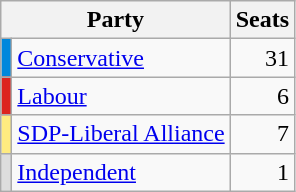<table class="wikitable">
<tr>
<th colspan=2>Party</th>
<th>Seats</th>
</tr>
<tr>
<th style="background-color: #0087DC"></th>
<td><a href='#'>Conservative</a></td>
<td align=right>31</td>
</tr>
<tr>
<th style="background-color: #DC241f"></th>
<td><a href='#'>Labour</a></td>
<td align=right>6</td>
</tr>
<tr>
<th style="background-color: #ffeb80"></th>
<td><a href='#'>SDP-Liberal Alliance</a></td>
<td align=right>7</td>
</tr>
<tr>
<th style="background-color: #DDDDDD"></th>
<td><a href='#'>Independent</a></td>
<td align=right>1</td>
</tr>
</table>
